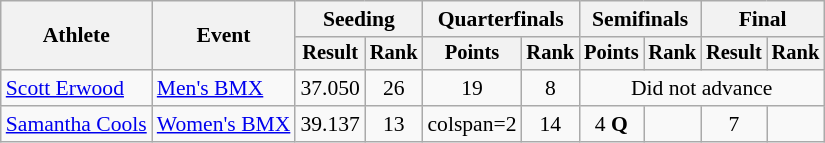<table class=wikitable style="font-size:90%">
<tr>
<th rowspan="2">Athlete</th>
<th rowspan="2">Event</th>
<th colspan="2">Seeding</th>
<th colspan="2">Quarterfinals</th>
<th colspan="2">Semifinals</th>
<th colspan="2">Final</th>
</tr>
<tr style="font-size:95%">
<th>Result</th>
<th>Rank</th>
<th>Points</th>
<th>Rank</th>
<th>Points</th>
<th>Rank</th>
<th>Result</th>
<th>Rank</th>
</tr>
<tr align=center>
<td align=left><a href='#'>Scott Erwood</a></td>
<td align=left><a href='#'>Men's BMX</a></td>
<td>37.050</td>
<td>26</td>
<td>19</td>
<td>8</td>
<td colspan=4>Did not advance</td>
</tr>
<tr align=center>
<td align=left><a href='#'>Samantha Cools</a></td>
<td align=left><a href='#'>Women's BMX</a></td>
<td>39.137</td>
<td>13</td>
<td>colspan=2 </td>
<td>14</td>
<td>4 <strong>Q</strong></td>
<td></td>
<td>7</td>
</tr>
</table>
